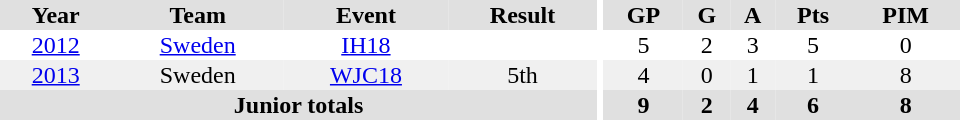<table border="0" cellpadding="1" cellspacing="0" ID="Table3" style="text-align:center; width:40em">
<tr ALIGN="center" bgcolor="#e0e0e0">
<th>Year</th>
<th>Team</th>
<th>Event</th>
<th>Result</th>
<th rowspan="99" bgcolor="#ffffff"></th>
<th>GP</th>
<th>G</th>
<th>A</th>
<th>Pts</th>
<th>PIM</th>
</tr>
<tr>
<td><a href='#'>2012</a></td>
<td><a href='#'>Sweden</a></td>
<td><a href='#'>IH18</a></td>
<td></td>
<td>5</td>
<td>2</td>
<td>3</td>
<td>5</td>
<td>0</td>
</tr>
<tr bgcolor="#f0f0f0">
<td><a href='#'>2013</a></td>
<td>Sweden</td>
<td><a href='#'>WJC18</a></td>
<td>5th</td>
<td>4</td>
<td>0</td>
<td>1</td>
<td>1</td>
<td>8</td>
</tr>
<tr bgcolor="#e0e0e0">
<th colspan="4">Junior totals</th>
<th>9</th>
<th>2</th>
<th>4</th>
<th>6</th>
<th>8</th>
</tr>
</table>
